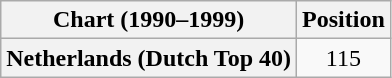<table class="wikitable plainrowheaders" style="text-align:center">
<tr>
<th scope="col">Chart (1990–1999)</th>
<th scope="col">Position</th>
</tr>
<tr>
<th scope="row">Netherlands (Dutch Top 40)</th>
<td>115</td>
</tr>
</table>
